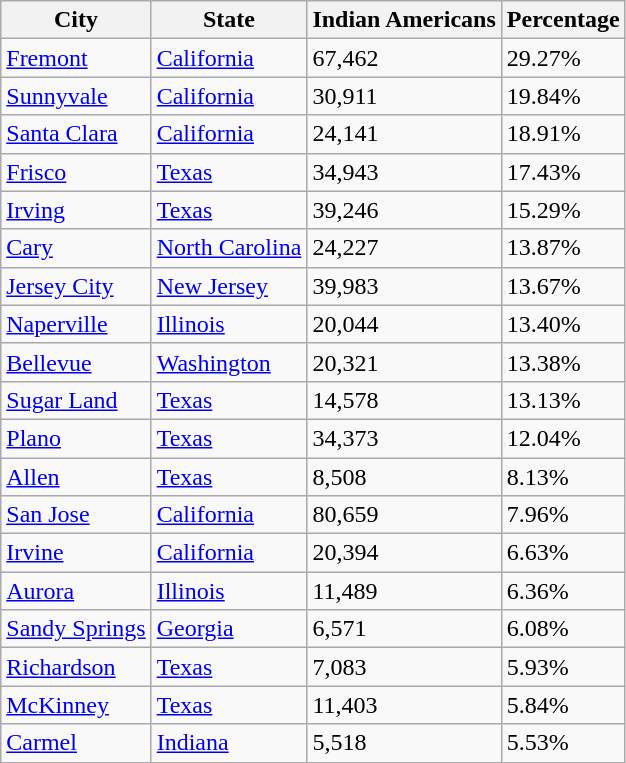<table class="wikitable sortable">
<tr>
<th><strong>City</strong></th>
<th>State</th>
<th>Indian Americans</th>
<th><strong>Percentage</strong></th>
</tr>
<tr>
<td><a href='#'>Fremont</a></td>
<td><a href='#'>California</a></td>
<td>67,462</td>
<td>29.27%</td>
</tr>
<tr>
<td><a href='#'>Sunnyvale</a></td>
<td><a href='#'>California</a></td>
<td>30,911</td>
<td>19.84%</td>
</tr>
<tr>
<td><a href='#'>Santa Clara</a></td>
<td><a href='#'>California</a></td>
<td>24,141</td>
<td>18.91%</td>
</tr>
<tr>
<td><a href='#'>Frisco</a></td>
<td><a href='#'>Texas</a></td>
<td>34,943</td>
<td>17.43%</td>
</tr>
<tr>
<td><a href='#'>Irving</a></td>
<td><a href='#'>Texas</a></td>
<td>39,246</td>
<td>15.29%</td>
</tr>
<tr>
<td><a href='#'>Cary</a></td>
<td><a href='#'>North Carolina</a></td>
<td>24,227</td>
<td>13.87%</td>
</tr>
<tr>
<td><a href='#'>Jersey City</a></td>
<td><a href='#'>New Jersey</a></td>
<td>39,983</td>
<td>13.67%</td>
</tr>
<tr>
<td><a href='#'>Naperville</a></td>
<td><a href='#'>Illinois</a></td>
<td>20,044</td>
<td>13.40%</td>
</tr>
<tr>
<td><a href='#'>Bellevue</a></td>
<td><a href='#'>Washington</a></td>
<td>20,321</td>
<td>13.38%</td>
</tr>
<tr>
<td><a href='#'>Sugar Land</a></td>
<td><a href='#'>Texas</a></td>
<td>14,578</td>
<td>13.13%</td>
</tr>
<tr>
<td><a href='#'>Plano</a></td>
<td><a href='#'>Texas</a></td>
<td>34,373</td>
<td>12.04%</td>
</tr>
<tr>
<td><a href='#'>Allen</a></td>
<td><a href='#'>Texas</a></td>
<td>8,508</td>
<td>8.13%</td>
</tr>
<tr>
<td><a href='#'>San Jose</a></td>
<td><a href='#'>California</a></td>
<td>80,659</td>
<td>7.96%</td>
</tr>
<tr>
<td><a href='#'>Irvine</a></td>
<td><a href='#'>California</a></td>
<td>20,394</td>
<td>6.63%</td>
</tr>
<tr>
<td><a href='#'>Aurora</a></td>
<td><a href='#'>Illinois</a></td>
<td>11,489</td>
<td>6.36%</td>
</tr>
<tr>
<td><a href='#'>Sandy Springs</a></td>
<td><a href='#'>Georgia</a></td>
<td>6,571</td>
<td>6.08%</td>
</tr>
<tr>
<td><a href='#'>Richardson</a></td>
<td><a href='#'>Texas</a></td>
<td>7,083</td>
<td>5.93%</td>
</tr>
<tr>
<td><a href='#'>McKinney</a></td>
<td><a href='#'>Texas</a></td>
<td>11,403</td>
<td>5.84%</td>
</tr>
<tr>
<td><a href='#'>Carmel</a></td>
<td><a href='#'>Indiana</a></td>
<td>5,518</td>
<td>5.53%</td>
</tr>
</table>
